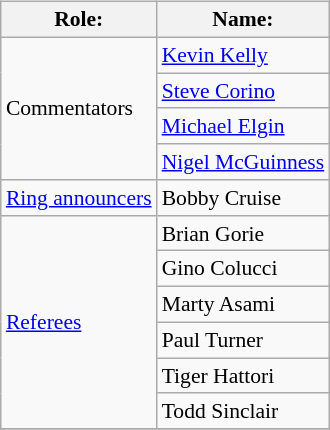<table class=wikitable style="font-size:90%; margin: 0.5em 0 0.5em 1em; float: right; clear: right;">
<tr>
<th>Role:</th>
<th>Name:</th>
</tr>
<tr>
<td rowspan=4>Commentators</td>
<td><a href='#'>Kevin Kelly</a></td>
</tr>
<tr>
<td><a href='#'>Steve Corino</a></td>
</tr>
<tr>
<td><a href='#'>Michael Elgin</a></td>
</tr>
<tr>
<td><a href='#'>Nigel McGuinness</a></td>
</tr>
<tr>
<td rowspan=1><a href='#'>Ring announcers</a></td>
<td>Bobby Cruise</td>
</tr>
<tr>
<td rowspan=6><a href='#'>Referees</a></td>
<td>Brian Gorie</td>
</tr>
<tr>
<td>Gino Colucci</td>
</tr>
<tr>
<td>Marty Asami</td>
</tr>
<tr>
<td>Paul Turner</td>
</tr>
<tr>
<td>Tiger Hattori</td>
</tr>
<tr>
<td>Todd Sinclair</td>
</tr>
<tr>
</tr>
</table>
